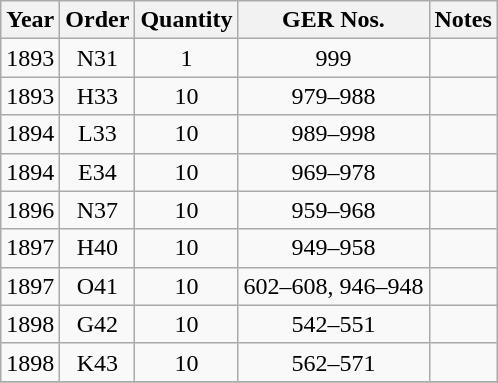<table class=wikitable style=text-align:center>
<tr>
<th>Year</th>
<th>Order</th>
<th>Quantity</th>
<th>GER Nos.</th>
<th>Notes</th>
</tr>
<tr>
<td>1893</td>
<td>N31</td>
<td>1</td>
<td>999</td>
<td></td>
</tr>
<tr>
<td>1893</td>
<td>H33</td>
<td>10</td>
<td>979–988</td>
<td></td>
</tr>
<tr>
<td>1894</td>
<td>L33</td>
<td>10</td>
<td>989–998</td>
<td></td>
</tr>
<tr>
<td>1894</td>
<td>E34</td>
<td>10</td>
<td>969–978</td>
<td></td>
</tr>
<tr>
<td>1896</td>
<td>N37</td>
<td>10</td>
<td>959–968</td>
<td></td>
</tr>
<tr>
<td>1897</td>
<td>H40</td>
<td>10</td>
<td>949–958</td>
<td></td>
</tr>
<tr>
<td>1897</td>
<td>O41</td>
<td>10</td>
<td>602–608, 946–948</td>
<td></td>
</tr>
<tr>
<td>1898</td>
<td>G42</td>
<td>10</td>
<td>542–551</td>
<td></td>
</tr>
<tr>
<td>1898</td>
<td>K43</td>
<td>10</td>
<td>562–571</td>
<td></td>
</tr>
<tr>
</tr>
</table>
